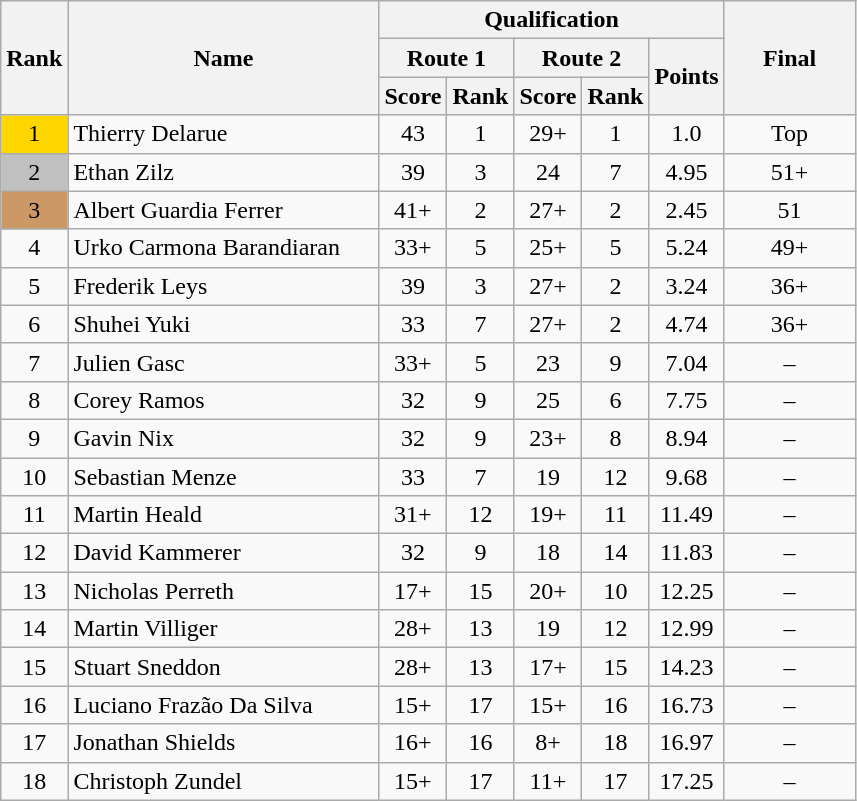<table class="wikitable sortable mw-collapsible" style="text-align:center">
<tr>
<th rowspan="3">Rank</th>
<th rowspan="3" width="200">Name</th>
<th colspan="5" rowspan="1">Qualification</th>
<th rowspan="3" width="80">Final</th>
</tr>
<tr>
<th colspan="2">Route 1</th>
<th colspan="2">Route 2</th>
<th rowspan="2">Points</th>
</tr>
<tr>
<th colspan="1" rowspan="1">Score</th>
<th colspan="1" rowspan="1">Rank</th>
<th colspan="1" rowspan="1">Score</th>
<th colspan="1" rowspan="1">Rank</th>
</tr>
<tr>
<td align="center" style="background: gold">1</td>
<td align="left"> Thierry Delarue</td>
<td>43</td>
<td>1</td>
<td>29+</td>
<td>1</td>
<td>1.0</td>
<td>Top</td>
</tr>
<tr>
<td align="center" style="background: silver">2</td>
<td align="left"> Ethan Zilz</td>
<td>39</td>
<td>3</td>
<td>24</td>
<td>7</td>
<td>4.95</td>
<td>51+</td>
</tr>
<tr>
<td align="center" style="background: #cc9966">3</td>
<td align="left"> Albert Guardia Ferrer</td>
<td>41+</td>
<td>2</td>
<td>27+</td>
<td>2</td>
<td>2.45</td>
<td>51</td>
</tr>
<tr>
<td align="center">4</td>
<td align="left"> Urko Carmona Barandiaran</td>
<td>33+</td>
<td>5</td>
<td>25+</td>
<td>5</td>
<td>5.24</td>
<td>49+</td>
</tr>
<tr>
<td align="center">5</td>
<td align="left"> Frederik Leys</td>
<td>39</td>
<td>3</td>
<td>27+</td>
<td>2</td>
<td>3.24</td>
<td>36+</td>
</tr>
<tr>
<td align="center">6</td>
<td align="left"> Shuhei Yuki</td>
<td>33</td>
<td>7</td>
<td>27+</td>
<td>2</td>
<td>4.74</td>
<td>36+</td>
</tr>
<tr>
<td align="center">7</td>
<td align="left"> Julien Gasc</td>
<td>33+</td>
<td>5</td>
<td>23</td>
<td>9</td>
<td>7.04</td>
<td>–</td>
</tr>
<tr>
<td align="center">8</td>
<td align="left"> Corey Ramos</td>
<td>32</td>
<td>9</td>
<td>25</td>
<td>6</td>
<td>7.75</td>
<td>–</td>
</tr>
<tr>
<td align="center">9</td>
<td align="left"> Gavin Nix</td>
<td>32</td>
<td>9</td>
<td>23+</td>
<td>8</td>
<td>8.94</td>
<td>–</td>
</tr>
<tr>
<td align="center">10</td>
<td align="left"> Sebastian Menze</td>
<td>33</td>
<td>7</td>
<td>19</td>
<td>12</td>
<td>9.68</td>
<td>–</td>
</tr>
<tr>
<td align="center">11</td>
<td align="left"> Martin Heald</td>
<td>31+</td>
<td>12</td>
<td>19+</td>
<td>11</td>
<td>11.49</td>
<td>–</td>
</tr>
<tr>
<td align="center">12</td>
<td align="left"> David Kammerer</td>
<td>32</td>
<td>9</td>
<td>18</td>
<td>14</td>
<td>11.83</td>
<td>–</td>
</tr>
<tr>
<td align="center">13</td>
<td align="left"> Nicholas Perreth</td>
<td>17+</td>
<td>15</td>
<td>20+</td>
<td>10</td>
<td>12.25</td>
<td>–</td>
</tr>
<tr>
<td align="center">14</td>
<td align="left"> Martin Villiger</td>
<td>28+</td>
<td>13</td>
<td>19</td>
<td>12</td>
<td>12.99</td>
<td>–</td>
</tr>
<tr>
<td align="center">15</td>
<td align="left"> Stuart Sneddon</td>
<td>28+</td>
<td>13</td>
<td>17+</td>
<td>15</td>
<td>14.23</td>
<td>–</td>
</tr>
<tr>
<td align="center">16</td>
<td align="left"> Luciano Frazão Da Silva</td>
<td>15+</td>
<td>17</td>
<td>15+</td>
<td>16</td>
<td>16.73</td>
<td>–</td>
</tr>
<tr>
<td align="center">17</td>
<td align="left"> Jonathan Shields</td>
<td>16+</td>
<td>16</td>
<td>8+</td>
<td>18</td>
<td>16.97</td>
<td>–</td>
</tr>
<tr>
<td align="center">18</td>
<td align="left"> Christoph Zundel</td>
<td>15+</td>
<td>17</td>
<td>11+</td>
<td>17</td>
<td>17.25</td>
<td>–</td>
</tr>
</table>
